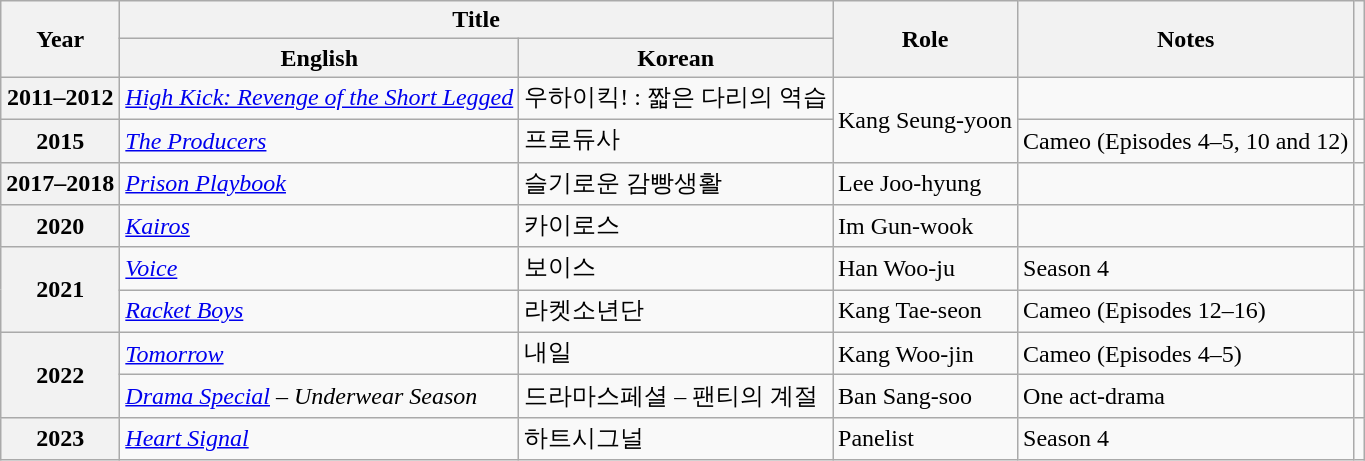<table class="wikitable sortable plainrowheaders">
<tr>
<th scope="col" rowspan="2">Year</th>
<th scope="col" colspan="2">Title</th>
<th scope="col" rowspan="2">Role</th>
<th scope="col" rowspan="2">Notes</th>
<th scope="col" rowspan="2" class="unsortable"></th>
</tr>
<tr>
<th scope="col">English</th>
<th scope="col">Korean</th>
</tr>
<tr>
<th scope="row">2011–2012</th>
<td><em><a href='#'>High Kick: Revenge of the Short Legged</a></em></td>
<td>우하이킥! : 짧은 다리의 역습</td>
<td rowspan="2">Kang Seung-yoon</td>
<td></td>
<td style="text-align:center"></td>
</tr>
<tr>
<th scope="row">2015</th>
<td><em><a href='#'>The Producers</a></em></td>
<td>프로듀사</td>
<td>Cameo (Episodes 4–5, 10 and 12)</td>
<td style="text-align:center"></td>
</tr>
<tr>
<th scope="row">2017–2018</th>
<td><em><a href='#'>Prison Playbook</a></em></td>
<td>슬기로운 감빵생활</td>
<td>Lee Joo-hyung</td>
<td></td>
<td style="text-align:center"></td>
</tr>
<tr>
<th scope="row">2020</th>
<td><em><a href='#'>Kairos</a></em></td>
<td>카이로스</td>
<td>Im Gun-wook</td>
<td></td>
<td style="text-align:center"></td>
</tr>
<tr>
<th rowspan="2" scope="row">2021</th>
<td><em><a href='#'>Voice</a></em></td>
<td>보이스</td>
<td>Han Woo-ju</td>
<td>Season 4</td>
<td style="text-align:center"></td>
</tr>
<tr>
<td><em><a href='#'>Racket Boys</a></em></td>
<td>라켓소년단</td>
<td>Kang Tae-seon</td>
<td>Cameo (Episodes 12–16)</td>
<td style="text-align:center"></td>
</tr>
<tr>
<th rowspan="2" scope="row">2022</th>
<td><em><a href='#'>Tomorrow</a></em></td>
<td>내일</td>
<td>Kang Woo-jin</td>
<td>Cameo (Episodes 4–5)</td>
<td style="text-align:center"></td>
</tr>
<tr>
<td><em><a href='#'>Drama Special</a> – Underwear Season</em></td>
<td>드라마스페셜 – 팬티의 계절</td>
<td>Ban Sang-soo</td>
<td>One act-drama</td>
<td style="text-align:center"></td>
</tr>
<tr>
<th scope="row">2023</th>
<td><em><a href='#'>Heart Signal</a></em></td>
<td>하트시그널</td>
<td>Panelist</td>
<td>Season 4</td>
<td style="text-align:center"></td>
</tr>
</table>
